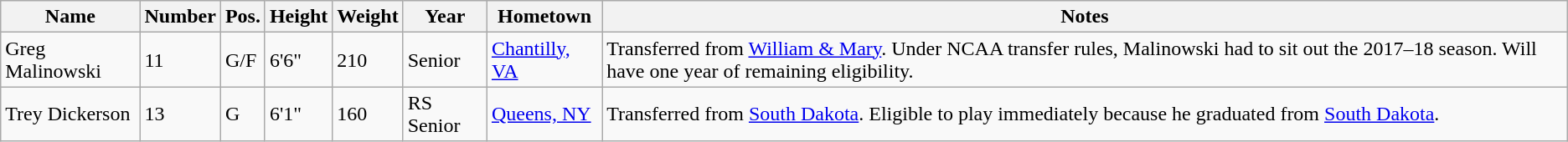<table class="wikitable sortable" border="1">
<tr>
<th>Name</th>
<th>Number</th>
<th>Pos.</th>
<th>Height</th>
<th>Weight</th>
<th>Year</th>
<th>Hometown</th>
<th class="unsortable">Notes</th>
</tr>
<tr>
<td>Greg Malinowski</td>
<td>11</td>
<td>G/F</td>
<td>6'6"</td>
<td>210</td>
<td>Senior</td>
<td><a href='#'>Chantilly, VA</a></td>
<td>Transferred from <a href='#'>William & Mary</a>. Under NCAA transfer rules, Malinowski had to sit out the 2017–18 season. Will have one year of remaining eligibility.</td>
</tr>
<tr>
<td>Trey Dickerson</td>
<td>13</td>
<td>G</td>
<td>6'1"</td>
<td>160</td>
<td>RS Senior</td>
<td><a href='#'>Queens, NY</a></td>
<td>Transferred from <a href='#'>South Dakota</a>. Eligible to play immediately because he graduated from <a href='#'>South Dakota</a>.</td>
</tr>
</table>
